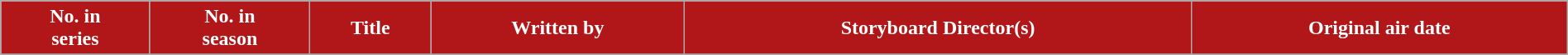<table class="wikitable plainrowheaders" style="width:100%; margin:auto;">
<tr>
<th style="background-color: #B11618; color:white">No. in<br>series</th>
<th style="background-color: #B11618; color:white">No. in<br>season</th>
<th style="background-color: #B11618; color:white">Title</th>
<th style="background-color: #B11618; color:white">Written by</th>
<th style="background-color: #B11618; color:white">Storyboard Director(s)</th>
<th style="background-color: #B11618; color:white">Original air date</th>
</tr>
<tr>
</tr>
</table>
